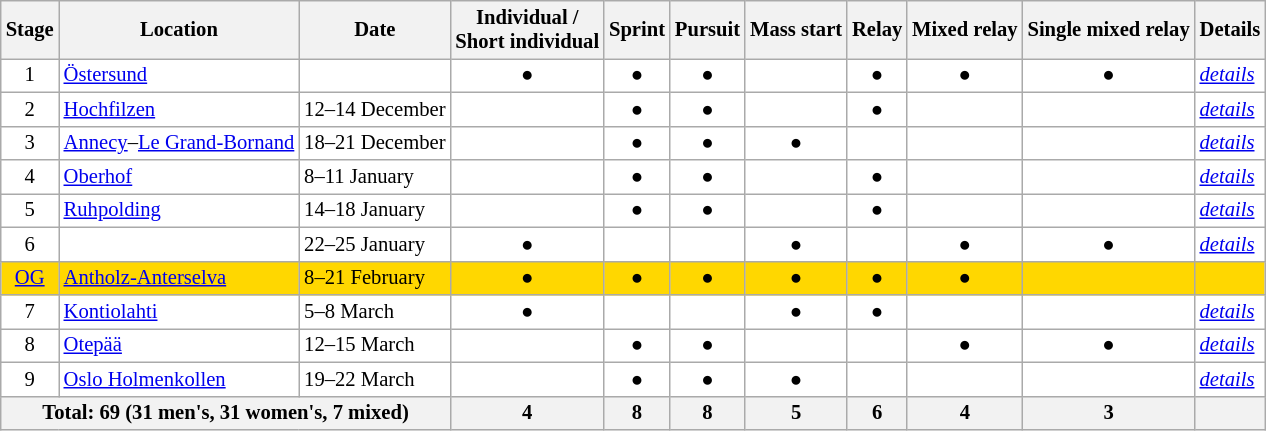<table class="wikitable plainrowheaders" style="background:#fff; font-size:86%; line-height:16px; border:grey solid 1px; border-collapse:collapse;">
<tr>
<th>Stage</th>
<th>Location</th>
<th>Date</th>
<th>Individual /<br>Short individual</th>
<th>Sprint</th>
<th>Pursuit</th>
<th>Mass start</th>
<th>Relay</th>
<th>Mixed relay</th>
<th>Single mixed relay</th>
<th>Details</th>
</tr>
<tr style="text-align:center">
<td>1</td>
<td style="text-align:left"> <a href='#'>Östersund</a></td>
<td style="text-align:left"></td>
<td>●</td>
<td>●</td>
<td>●</td>
<td></td>
<td>●</td>
<td>●</td>
<td>●</td>
<td style="text-align:left"><a href='#'><em>details</em></a></td>
</tr>
<tr style="text-align:center">
<td>2</td>
<td style="text-align:left"> <a href='#'>Hochfilzen</a></td>
<td style="text-align:left">12–14 December</td>
<td></td>
<td>●</td>
<td>●</td>
<td></td>
<td>●</td>
<td></td>
<td></td>
<td style="text-align:left"><a href='#'><em>details</em></a></td>
</tr>
<tr style="text-align:center">
<td>3</td>
<td style="text-align:left"> <a href='#'>Annecy</a>–<a href='#'>Le Grand-Bornand</a></td>
<td style="text-align:left">18–21 December</td>
<td></td>
<td>●</td>
<td>●</td>
<td>●</td>
<td></td>
<td></td>
<td></td>
<td style="text-align:left"><a href='#'><em>details</em></a></td>
</tr>
<tr style="text-align:center">
<td>4</td>
<td style="text-align:left"> <a href='#'>Oberhof</a></td>
<td style="text-align:left">8–11 January</td>
<td></td>
<td>●</td>
<td>●</td>
<td></td>
<td>●</td>
<td></td>
<td></td>
<td style="text-align:left"><a href='#'><em>details</em></a></td>
</tr>
<tr style="text-align:center">
<td>5</td>
<td style="text-align:left"> <a href='#'>Ruhpolding</a></td>
<td style="text-align:left">14–18 January</td>
<td></td>
<td>●</td>
<td>●</td>
<td></td>
<td>●</td>
<td></td>
<td></td>
<td style="text-align:left"><a href='#'><em>details</em></a></td>
</tr>
<tr style="text-align:center">
<td>6</td>
<td style="text-align:left"></td>
<td style="text-align:left">22–25 January</td>
<td>●</td>
<td></td>
<td></td>
<td>●</td>
<td></td>
<td>●</td>
<td>●</td>
<td style="text-align:left"><a href='#'><em>details</em></a></td>
</tr>
<tr align="center" style="background:gold">
<td><a href='#'>OG</a></td>
<td style="text-align:left"> <a href='#'>Antholz-Anterselva</a></td>
<td align="left">8–21 February</td>
<td>●</td>
<td>●</td>
<td>●</td>
<td>●</td>
<td>●</td>
<td>●</td>
<td></td>
<td align="left"> </td>
</tr>
<tr style="text-align:center">
<td>7</td>
<td style="text-align:left"> <a href='#'>Kontiolahti</a></td>
<td style="text-align:left">5–8 March</td>
<td>●</td>
<td></td>
<td></td>
<td>●</td>
<td>●</td>
<td></td>
<td></td>
<td style="text-align:left"><a href='#'><em>details</em></a></td>
</tr>
<tr style="text-align:center">
<td>8</td>
<td style="text-align:left"> <a href='#'>Otepää</a></td>
<td style="text-align:left">12–15 March</td>
<td></td>
<td>●</td>
<td>●</td>
<td></td>
<td></td>
<td>●</td>
<td>●</td>
<td style="text-align:left"><a href='#'><em>details</em></a></td>
</tr>
<tr style="text-align:center">
<td>9</td>
<td style="text-align:left"> <a href='#'>Oslo Holmenkollen</a></td>
<td style="text-align:left">19–22 March</td>
<td></td>
<td>●</td>
<td>●</td>
<td>●</td>
<td></td>
<td></td>
<td></td>
<td style="text-align:left"><a href='#'><em>details</em></a></td>
</tr>
<tr style="text-align:center">
<th colspan="3">Total: 69 (31 men's, 31 women's, 7 mixed)</th>
<th>4</th>
<th>8</th>
<th>8</th>
<th>5</th>
<th>6</th>
<th>4</th>
<th>3</th>
<th></th>
</tr>
</table>
